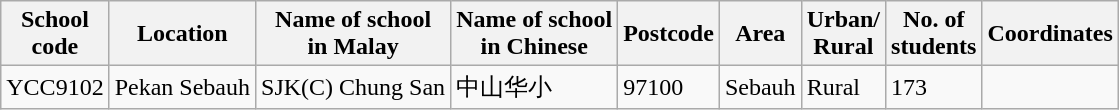<table class="wikitable sortable">
<tr>
<th>School<br>code</th>
<th>Location</th>
<th>Name of school<br>in Malay</th>
<th>Name of school<br>in Chinese</th>
<th>Postcode</th>
<th>Area</th>
<th>Urban/<br>Rural</th>
<th>No. of<br>students</th>
<th>Coordinates</th>
</tr>
<tr>
<td>YCC9102</td>
<td>Pekan Sebauh</td>
<td>SJK(C) Chung San</td>
<td>中山华小</td>
<td>97100</td>
<td>Sebauh</td>
<td>Rural</td>
<td>173</td>
<td></td>
</tr>
</table>
